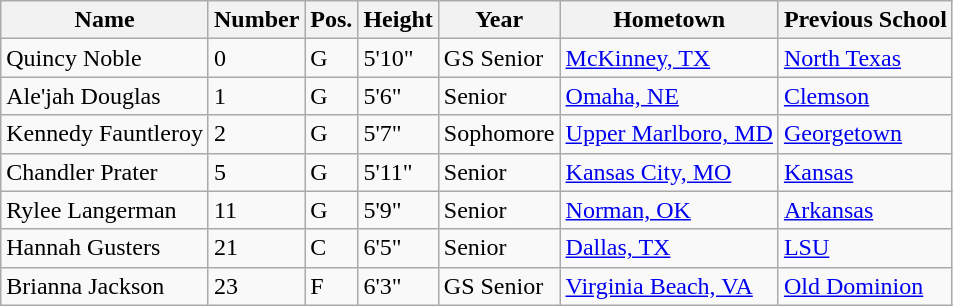<table class="wikitable sortable" border="1">
<tr>
<th>Name</th>
<th>Number</th>
<th>Pos.</th>
<th>Height</th>
<th>Year</th>
<th>Hometown</th>
<th class="unsortable">Previous School</th>
</tr>
<tr>
<td>Quincy Noble</td>
<td>0</td>
<td>G</td>
<td>5'10"</td>
<td>GS Senior</td>
<td><a href='#'>McKinney, TX</a></td>
<td><a href='#'>North Texas</a></td>
</tr>
<tr>
<td>Ale'jah Douglas</td>
<td>1</td>
<td>G</td>
<td>5'6"</td>
<td>Senior</td>
<td><a href='#'>Omaha, NE</a></td>
<td><a href='#'>Clemson</a></td>
</tr>
<tr>
<td>Kennedy Fauntleroy</td>
<td>2</td>
<td>G</td>
<td>5'7"</td>
<td>Sophomore</td>
<td><a href='#'>Upper Marlboro, MD</a></td>
<td><a href='#'>Georgetown</a></td>
</tr>
<tr>
<td>Chandler Prater</td>
<td>5</td>
<td>G</td>
<td>5'11"</td>
<td> Senior</td>
<td><a href='#'>Kansas City, MO</a></td>
<td><a href='#'>Kansas</a></td>
</tr>
<tr>
<td>Rylee Langerman</td>
<td>11</td>
<td>G</td>
<td>5'9"</td>
<td>Senior</td>
<td><a href='#'>Norman, OK</a></td>
<td><a href='#'>Arkansas</a></td>
</tr>
<tr>
<td>Hannah Gusters</td>
<td>21</td>
<td>C</td>
<td>6'5"</td>
<td>Senior</td>
<td><a href='#'>Dallas, TX</a></td>
<td><a href='#'>LSU</a></td>
</tr>
<tr>
<td>Brianna Jackson</td>
<td>23</td>
<td>F</td>
<td>6'3"</td>
<td>GS Senior</td>
<td><a href='#'>Virginia Beach, VA</a></td>
<td><a href='#'>Old Dominion</a></td>
</tr>
</table>
